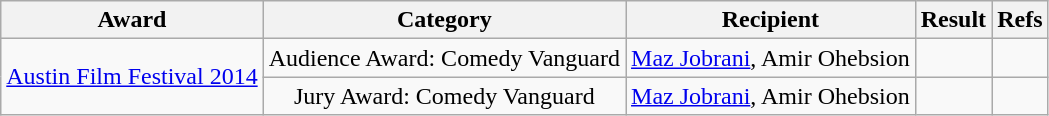<table class="wikitable sortable" border="1" style="text-align:center;">
<tr>
<th>Award</th>
<th>Category</th>
<th>Recipient</th>
<th>Result</th>
<th>Refs</th>
</tr>
<tr>
<td rowspan="2" style="text-align:left;"><a href='#'>Austin Film Festival 2014</a></td>
<td>Audience Award: Comedy Vanguard</td>
<td><a href='#'>Maz Jobrani</a>, Amir Ohebsion</td>
<td></td>
<td></td>
</tr>
<tr>
<td>Jury Award: Comedy Vanguard</td>
<td><a href='#'>Maz Jobrani</a>, Amir Ohebsion</td>
<td></td>
<td></td>
</tr>
</table>
